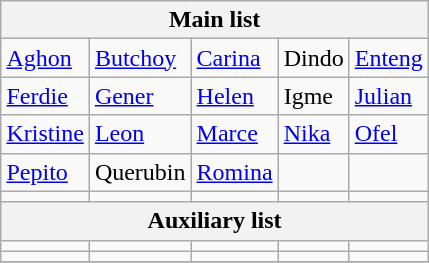<table class="wikitable" style="float:right;">
<tr>
<th colspan=5>Main list</th>
</tr>
<tr>
<td><a href='#'>Aghon</a></td>
<td><a href='#'>Butchoy</a></td>
<td><a href='#'>Carina</a></td>
<td>Dindo</td>
<td><a href='#'>Enteng</a></td>
</tr>
<tr>
<td><a href='#'>Ferdie</a></td>
<td><a href='#'>Gener</a></td>
<td><a href='#'>Helen</a></td>
<td>Igme</td>
<td><a href='#'>Julian</a></td>
</tr>
<tr>
<td><a href='#'>Kristine</a></td>
<td><a href='#'>Leon</a></td>
<td><a href='#'>Marce</a></td>
<td><a href='#'>Nika</a></td>
<td><a href='#'>Ofel</a></td>
</tr>
<tr>
<td><a href='#'>Pepito</a></td>
<td>Querubin</td>
<td><a href='#'>Romina</a></td>
<td></td>
<td></td>
</tr>
<tr>
<td></td>
<td></td>
<td></td>
<td></td>
<td></td>
</tr>
<tr>
<th colspan=5>Auxiliary list</th>
</tr>
<tr>
<td></td>
<td></td>
<td></td>
<td></td>
<td></td>
</tr>
<tr>
<td></td>
<td></td>
<td></td>
<td></td>
<td></td>
</tr>
<tr>
</tr>
</table>
